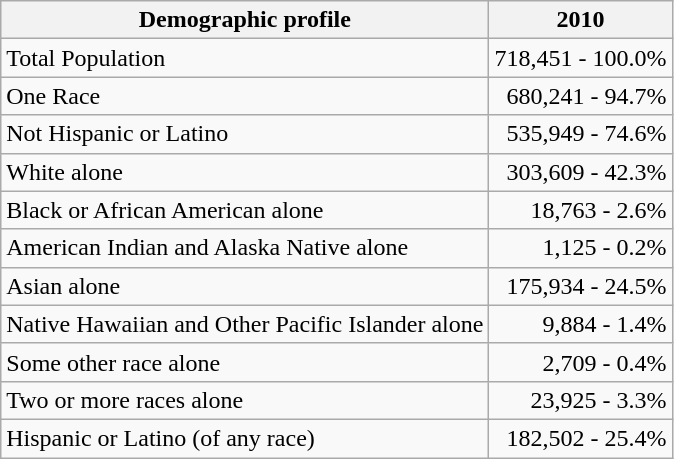<table class="wikitable sortable collapsible collapsed" style="text-align: right">
<tr>
<th>Demographic profile</th>
<th>2010</th>
</tr>
<tr>
<td style="text-align:left">Total Population</td>
<td>718,451 - 100.0%</td>
</tr>
<tr>
<td style="text-align:left">One Race</td>
<td>680,241 - 94.7%</td>
</tr>
<tr>
<td style="text-align:left">Not Hispanic or Latino</td>
<td>535,949 - 74.6%</td>
</tr>
<tr>
<td style="text-align:left">White alone</td>
<td>303,609 - 42.3%</td>
</tr>
<tr>
<td style="text-align:left">Black or African American alone</td>
<td>18,763 - 2.6%</td>
</tr>
<tr>
<td style="text-align:left">American Indian and Alaska Native alone</td>
<td>1,125 - 0.2%</td>
</tr>
<tr>
<td style="text-align:left">Asian alone</td>
<td>175,934 - 24.5%</td>
</tr>
<tr>
<td style="text-align:left">Native Hawaiian and Other Pacific Islander alone</td>
<td>9,884 - 1.4%</td>
</tr>
<tr>
<td style="text-align:left">Some other race alone</td>
<td>2,709 - 0.4%</td>
</tr>
<tr>
<td style="text-align:left">Two or more races alone</td>
<td>23,925 - 3.3%</td>
</tr>
<tr>
<td style="text-align:left">Hispanic or Latino (of any race)</td>
<td>182,502 - 25.4%</td>
</tr>
</table>
